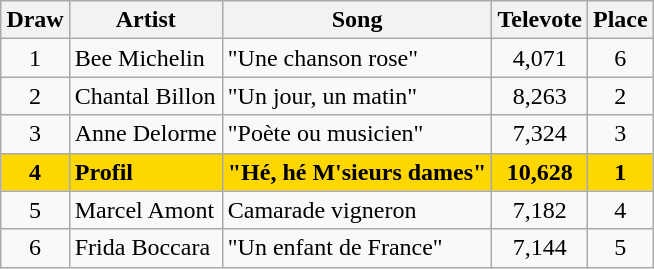<table class="sortable wikitable" style="margin: 1em auto 1em auto; text-align:center">
<tr>
<th>Draw</th>
<th>Artist</th>
<th>Song</th>
<th>Televote</th>
<th>Place</th>
</tr>
<tr>
<td>1</td>
<td align="left">Bee Michelin</td>
<td align="left">"Une chanson rose"</td>
<td>4,071</td>
<td>6</td>
</tr>
<tr>
<td>2</td>
<td align="left">Chantal Billon</td>
<td align="left">"Un jour, un matin"</td>
<td>8,263</td>
<td>2</td>
</tr>
<tr>
<td>3</td>
<td align="left">Anne Delorme</td>
<td align="left">"Poète ou musicien"</td>
<td>7,324</td>
<td>3</td>
</tr>
<tr style="font-weight:bold; background:gold;">
<td>4</td>
<td align="left">Profil</td>
<td align="left">"Hé, hé M'sieurs dames"</td>
<td>10,628</td>
<td>1</td>
</tr>
<tr>
<td>5</td>
<td align="left">Marcel Amont</td>
<td align="left">Camarade vigneron</td>
<td>7,182</td>
<td>4</td>
</tr>
<tr>
<td>6</td>
<td align="left">Frida Boccara</td>
<td align="left">"Un enfant de France"</td>
<td>7,144</td>
<td>5</td>
</tr>
</table>
